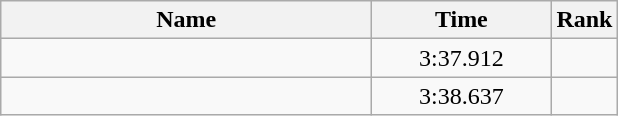<table class="wikitable" style="text-align:center;">
<tr>
<th style="width:15em">Name</th>
<th style="width:7em">Time</th>
<th>Rank</th>
</tr>
<tr>
<td align="left"></td>
<td>3:37.912</td>
<td></td>
</tr>
<tr>
<td align="left"></td>
<td>3:38.637</td>
<td></td>
</tr>
</table>
